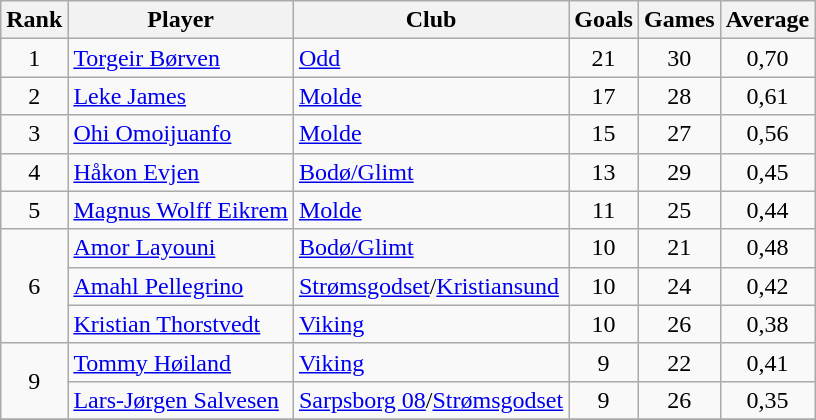<table class="wikitable" style="text-align:center">
<tr>
<th>Rank</th>
<th>Player</th>
<th>Club</th>
<th>Goals</th>
<th>Games</th>
<th>Average</th>
</tr>
<tr>
<td rowspan="1">1</td>
<td align="left"> <a href='#'>Torgeir Børven</a></td>
<td align="left"><a href='#'>Odd</a></td>
<td>21</td>
<td>30</td>
<td>0,70</td>
</tr>
<tr>
<td rowspan="1">2</td>
<td align="left"> <a href='#'>Leke James</a></td>
<td align="left"><a href='#'>Molde</a></td>
<td>17</td>
<td>28</td>
<td>0,61</td>
</tr>
<tr>
<td rowspan="1">3</td>
<td align="left"> <a href='#'>Ohi Omoijuanfo</a></td>
<td align="left"><a href='#'>Molde</a></td>
<td>15</td>
<td>27</td>
<td>0,56</td>
</tr>
<tr>
<td rowspan="1">4</td>
<td align="left"> <a href='#'>Håkon Evjen</a></td>
<td align="left"><a href='#'>Bodø/Glimt</a></td>
<td>13</td>
<td>29</td>
<td>0,45</td>
</tr>
<tr>
<td rowspan="1">5</td>
<td align="left"> <a href='#'>Magnus Wolff Eikrem</a></td>
<td align="left"><a href='#'>Molde</a></td>
<td>11</td>
<td>25</td>
<td>0,44</td>
</tr>
<tr>
<td rowspan="3">6</td>
<td align="left"> <a href='#'>Amor Layouni</a></td>
<td align="left"><a href='#'>Bodø/Glimt</a></td>
<td>10</td>
<td>21</td>
<td>0,48</td>
</tr>
<tr>
<td align="left"> <a href='#'>Amahl Pellegrino</a></td>
<td align="left"><a href='#'>Strømsgodset</a>/<a href='#'>Kristiansund</a></td>
<td>10</td>
<td>24</td>
<td>0,42</td>
</tr>
<tr>
<td align="left"> <a href='#'>Kristian Thorstvedt</a></td>
<td align="left"><a href='#'>Viking</a></td>
<td>10</td>
<td>26</td>
<td>0,38</td>
</tr>
<tr>
<td rowspan="2">9</td>
<td align="left"> <a href='#'>Tommy Høiland</a></td>
<td align="left"><a href='#'>Viking</a></td>
<td>9</td>
<td>22</td>
<td>0,41</td>
</tr>
<tr>
<td align="left"> <a href='#'>Lars-Jørgen Salvesen</a></td>
<td align="left"><a href='#'>Sarpsborg 08</a>/<a href='#'>Strømsgodset</a></td>
<td>9</td>
<td>26</td>
<td>0,35</td>
</tr>
<tr>
</tr>
</table>
